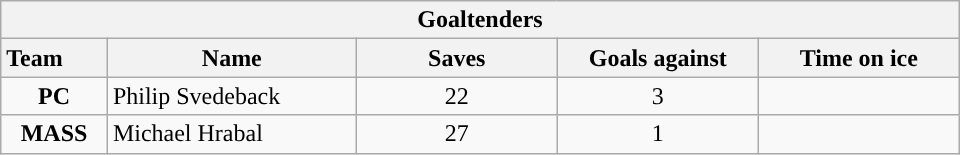<table class="wikitable" style="width:40em; text-align:right;">
<tr>
<th colspan=5>Goaltenders</th>
</tr>
<tr>
<th style="width:4em; text-align:left;">Team</th>
<th style="width:10em;">Name</th>
<th style="width:8em;">Saves</th>
<th style="width:8em;">Goals against</th>
<th style="width:8em;">Time on ice</th>
</tr>
<tr>
<td align=center><strong>PC</strong></td>
<td style="text-align:left;">Philip Svedeback</td>
<td align=center>22</td>
<td align=center>3</td>
<td align=center></td>
</tr>
<tr>
<td align=center><strong>MASS</strong></td>
<td style="text-align:left;">Michael Hrabal</td>
<td align=center>27</td>
<td align=center>1</td>
<td align=center></td>
</tr>
</table>
